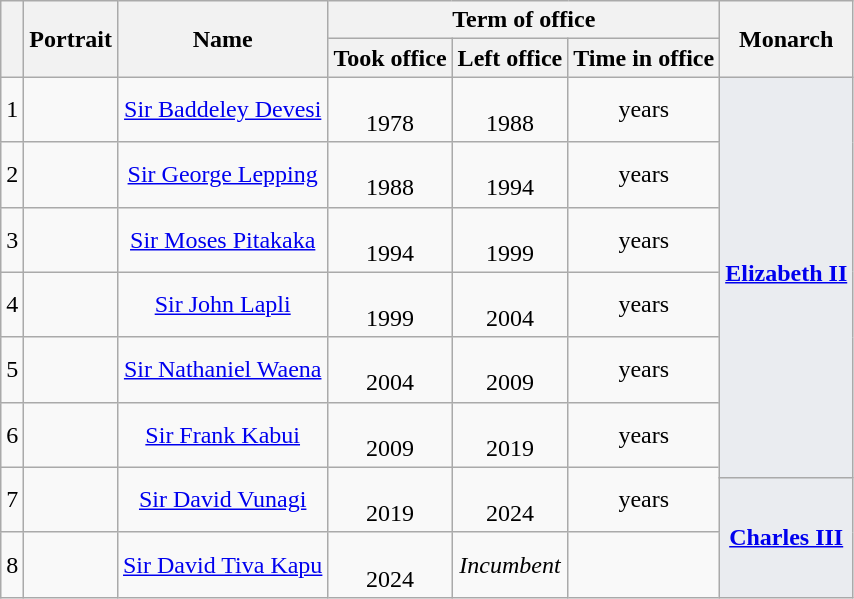<table class="wikitable" style="text-align:center;">
<tr>
<th rowspan="2"></th>
<th rowspan="2">Portrait</th>
<th rowspan="2">Name<br></th>
<th colspan="3">Term of office</th>
<th rowspan="2">Monarch<br></th>
</tr>
<tr>
<th>Took office</th>
<th>Left office</th>
<th>Time in office</th>
</tr>
<tr>
<td>1</td>
<td></td>
<td><a href='#'>Sir Baddeley Devesi</a><br></td>
<td><br>1978</td>
<td><br>1988</td>
<td> years</td>
<td rowspan="6" style="background:#eaecf0; border-style: solid solid none solid ;"><br><strong><a href='#'>Elizabeth II</a></strong><br><br></td>
</tr>
<tr>
<td>2</td>
<td></td>
<td><a href='#'>Sir George Lepping</a><br></td>
<td><br>1988</td>
<td><br>1994</td>
<td> years</td>
</tr>
<tr>
<td>3</td>
<td></td>
<td><a href='#'>Sir Moses Pitakaka</a><br></td>
<td><br>1994</td>
<td><br>1999</td>
<td> years</td>
</tr>
<tr>
<td>4</td>
<td></td>
<td><a href='#'>Sir John Lapli</a><br></td>
<td><br>1999</td>
<td><br>2004</td>
<td> years</td>
</tr>
<tr>
<td>5</td>
<td></td>
<td><a href='#'>Sir Nathaniel Waena</a><br></td>
<td><br>2004</td>
<td><br>2009</td>
<td> years</td>
</tr>
<tr>
<td>6</td>
<td></td>
<td><a href='#'>Sir Frank Kabui</a><br></td>
<td><br>2009</td>
<td><br>2019</td>
<td> years</td>
</tr>
<tr>
<td rowspan=2>7</td>
<td rowspan=2></td>
<td rowspan=2><a href='#'>Sir David Vunagi</a><br></td>
<td rowspan=2><br>2019</td>
<td rowspan=2><br>2024</td>
<td rowspan=2> years</td>
<td style="background:#eaecf0 ; border-style: none solid solid solid ;"></td>
</tr>
<tr>
<td rowspan="2" style="background:#eaecf0"><br><strong><a href='#'>Charles III</a></strong><br><br></td>
</tr>
<tr>
<td>8</td>
<td></td>
<td><a href='#'>Sir David Tiva Kapu</a><br></td>
<td><br>2024</td>
<td><em>Incumbent</em></td>
<td></td>
</tr>
</table>
